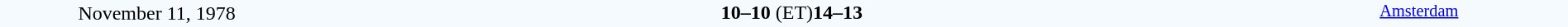<table style="width: 100%; background:#F5FAFF;" cellspacing="0">
<tr>
<td align=center rowspan=3 width=20%>November 11, 1978<br></td>
</tr>
<tr>
<td width=24% align=right></td>
<td align=center width=13%><strong>10–10</strong> (ET)<strong>14–13</strong></td>
<td width=24%></td>
<td style=font-size:85% rowspan=3 valign=top align=center><a href='#'>Amsterdam</a></td>
</tr>
<tr style=font-size:85%>
<td align=right></td>
<td align=center></td>
<td></td>
</tr>
</table>
